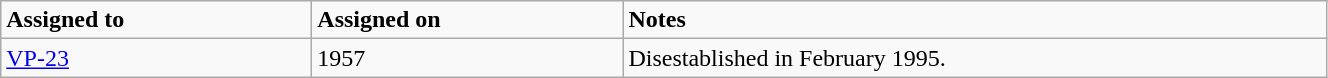<table class="wikitable" style="width: 70%;">
<tr>
<td style="width: 200px;"><strong>Assigned to</strong></td>
<td style="width: 200px;"><strong>Assigned on</strong></td>
<td><strong>Notes</strong></td>
</tr>
<tr>
<td><a href='#'>VP-23</a></td>
<td>1957</td>
<td>Disestablished in February 1995.</td>
</tr>
</table>
